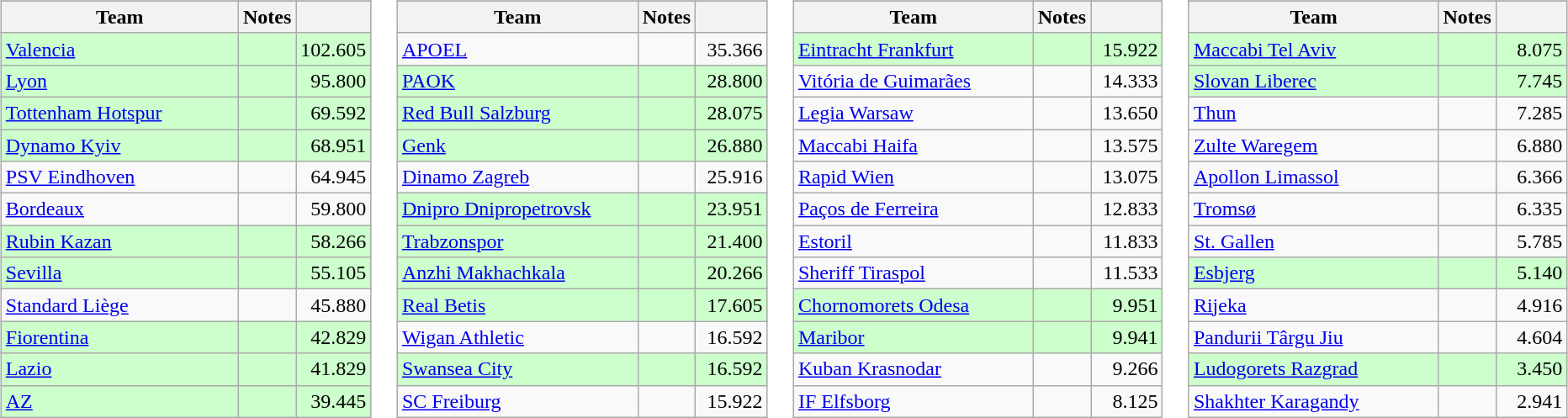<table>
<tr valign=top>
<td><br><table class="wikitable">
<tr>
</tr>
<tr>
<th width=190>Team</th>
<th>Notes</th>
<th width=50></th>
</tr>
<tr bgcolor=#ccffcc>
<td> <a href='#'>Valencia</a></td>
<td></td>
<td align=right>102.605</td>
</tr>
<tr bgcolor=#ccffcc>
<td> <a href='#'>Lyon</a></td>
<td></td>
<td align=right>95.800</td>
</tr>
<tr bgcolor=#ccffcc>
<td> <a href='#'>Tottenham Hotspur</a></td>
<td></td>
<td align=right>69.592</td>
</tr>
<tr bgcolor=#ccffcc>
<td> <a href='#'>Dynamo Kyiv</a></td>
<td></td>
<td align=right>68.951</td>
</tr>
<tr>
<td> <a href='#'>PSV Eindhoven</a></td>
<td></td>
<td align=right>64.945</td>
</tr>
<tr>
<td> <a href='#'>Bordeaux</a></td>
<td></td>
<td align=right>59.800</td>
</tr>
<tr bgcolor=#ccffcc>
<td> <a href='#'>Rubin Kazan</a></td>
<td></td>
<td align=right>58.266</td>
</tr>
<tr bgcolor=#ccffcc>
<td> <a href='#'>Sevilla</a></td>
<td></td>
<td align=right>55.105</td>
</tr>
<tr>
<td> <a href='#'>Standard Liège</a></td>
<td></td>
<td align=right>45.880</td>
</tr>
<tr bgcolor=#ccffcc>
<td> <a href='#'>Fiorentina</a></td>
<td></td>
<td align=right>42.829</td>
</tr>
<tr bgcolor=#ccffcc>
<td> <a href='#'>Lazio</a></td>
<td></td>
<td align=right>41.829</td>
</tr>
<tr bgcolor=#ccffcc>
<td> <a href='#'>AZ</a></td>
<td></td>
<td align=right>39.445</td>
</tr>
</table>
</td>
<td><br><table class="wikitable">
<tr>
</tr>
<tr>
<th width=190>Team</th>
<th>Notes</th>
<th width=50></th>
</tr>
<tr>
<td> <a href='#'>APOEL</a></td>
<td></td>
<td align=right>35.366</td>
</tr>
<tr bgcolor=#ccffcc>
<td> <a href='#'>PAOK</a></td>
<td></td>
<td align=right>28.800</td>
</tr>
<tr bgcolor=#ccffcc>
<td> <a href='#'>Red Bull Salzburg</a></td>
<td></td>
<td align=right>28.075</td>
</tr>
<tr bgcolor=#ccffcc>
<td> <a href='#'>Genk</a></td>
<td></td>
<td align=right>26.880</td>
</tr>
<tr>
<td> <a href='#'>Dinamo Zagreb</a></td>
<td></td>
<td align=right>25.916</td>
</tr>
<tr bgcolor=#ccffcc>
<td> <a href='#'>Dnipro Dnipropetrovsk</a></td>
<td></td>
<td align=right>23.951</td>
</tr>
<tr bgcolor=#ccffcc>
<td> <a href='#'>Trabzonspor</a></td>
<td></td>
<td align=right>21.400</td>
</tr>
<tr bgcolor=#ccffcc>
<td> <a href='#'>Anzhi Makhachkala</a></td>
<td></td>
<td align=right>20.266</td>
</tr>
<tr bgcolor=#ccffcc>
<td> <a href='#'>Real Betis</a></td>
<td></td>
<td align=right>17.605</td>
</tr>
<tr>
<td> <a href='#'>Wigan Athletic</a></td>
<td></td>
<td align=right>16.592</td>
</tr>
<tr bgcolor=#ccffcc>
<td> <a href='#'>Swansea City</a></td>
<td></td>
<td align=right>16.592</td>
</tr>
<tr>
<td> <a href='#'>SC Freiburg</a></td>
<td></td>
<td align=right>15.922</td>
</tr>
</table>
</td>
<td><br><table class="wikitable">
<tr>
</tr>
<tr>
<th width=190>Team</th>
<th>Notes</th>
<th width=50></th>
</tr>
<tr bgcolor=#ccffcc>
<td> <a href='#'>Eintracht Frankfurt</a></td>
<td></td>
<td align=right>15.922</td>
</tr>
<tr>
<td> <a href='#'>Vitória de Guimarães</a></td>
<td></td>
<td align=right>14.333</td>
</tr>
<tr>
<td> <a href='#'>Legia Warsaw</a></td>
<td></td>
<td align=right>13.650</td>
</tr>
<tr>
<td> <a href='#'>Maccabi Haifa</a></td>
<td></td>
<td align=right>13.575</td>
</tr>
<tr>
<td> <a href='#'>Rapid Wien</a></td>
<td></td>
<td align=right>13.075</td>
</tr>
<tr>
<td> <a href='#'>Paços de Ferreira</a></td>
<td></td>
<td align=right>12.833</td>
</tr>
<tr>
<td> <a href='#'>Estoril</a></td>
<td></td>
<td align=right>11.833</td>
</tr>
<tr>
<td> <a href='#'>Sheriff Tiraspol</a></td>
<td></td>
<td align=right>11.533</td>
</tr>
<tr bgcolor=#ccffcc>
<td> <a href='#'>Chornomorets Odesa</a></td>
<td></td>
<td align=right>9.951</td>
</tr>
<tr bgcolor=#ccffcc>
<td> <a href='#'>Maribor</a></td>
<td></td>
<td align=right>9.941</td>
</tr>
<tr>
<td> <a href='#'>Kuban Krasnodar</a></td>
<td></td>
<td align=right>9.266</td>
</tr>
<tr>
<td> <a href='#'>IF Elfsborg</a></td>
<td></td>
<td align=right>8.125</td>
</tr>
</table>
</td>
<td><br><table class="wikitable">
<tr>
</tr>
<tr>
<th width=200>Team</th>
<th>Notes</th>
<th width=50></th>
</tr>
<tr bgcolor=#ccffcc>
<td> <a href='#'>Maccabi Tel Aviv</a></td>
<td></td>
<td align=right>8.075</td>
</tr>
<tr bgcolor=#ccffcc>
<td> <a href='#'>Slovan Liberec</a></td>
<td></td>
<td align=right>7.745</td>
</tr>
<tr>
<td> <a href='#'>Thun</a></td>
<td></td>
<td align=right>7.285</td>
</tr>
<tr>
<td> <a href='#'>Zulte Waregem</a></td>
<td></td>
<td align=right>6.880</td>
</tr>
<tr>
<td> <a href='#'>Apollon Limassol</a></td>
<td></td>
<td align=right>6.366</td>
</tr>
<tr>
<td> <a href='#'>Tromsø</a></td>
<td></td>
<td align=right>6.335</td>
</tr>
<tr>
<td> <a href='#'>St. Gallen</a></td>
<td></td>
<td align=right>5.785</td>
</tr>
<tr bgcolor=#ccffcc>
<td> <a href='#'>Esbjerg</a></td>
<td></td>
<td align=right>5.140</td>
</tr>
<tr>
<td> <a href='#'>Rijeka</a></td>
<td></td>
<td align=right>4.916</td>
</tr>
<tr>
<td> <a href='#'>Pandurii Târgu Jiu</a></td>
<td></td>
<td align=right>4.604</td>
</tr>
<tr bgcolor=#ccffcc>
<td> <a href='#'>Ludogorets Razgrad</a></td>
<td></td>
<td align=right>3.450</td>
</tr>
<tr>
<td> <a href='#'>Shakhter Karagandy</a></td>
<td></td>
<td align=right>2.941</td>
</tr>
</table>
</td>
</tr>
</table>
